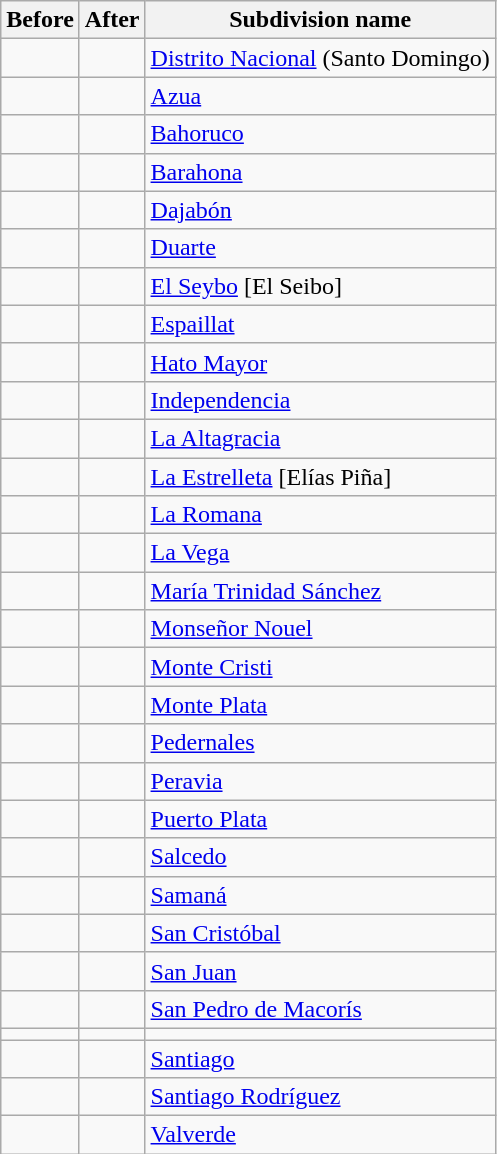<table class="wikitable sortable mw-collapsible">
<tr>
<th>Before</th>
<th>After</th>
<th>Subdivision name</th>
</tr>
<tr>
<td></td>
<td></td>
<td><a href='#'>Distrito Nacional</a> (Santo Domingo)</td>
</tr>
<tr>
<td></td>
<td></td>
<td><a href='#'>Azua</a></td>
</tr>
<tr>
<td></td>
<td></td>
<td><a href='#'>Bahoruco</a></td>
</tr>
<tr>
<td></td>
<td></td>
<td><a href='#'>Barahona</a></td>
</tr>
<tr>
<td></td>
<td></td>
<td><a href='#'>Dajabón</a></td>
</tr>
<tr>
<td></td>
<td></td>
<td><a href='#'>Duarte</a></td>
</tr>
<tr>
<td></td>
<td></td>
<td><a href='#'>El Seybo</a> [El Seibo]</td>
</tr>
<tr>
<td></td>
<td></td>
<td><a href='#'>Espaillat</a></td>
</tr>
<tr>
<td></td>
<td></td>
<td><a href='#'>Hato Mayor</a></td>
</tr>
<tr>
<td></td>
<td></td>
<td><a href='#'>Independencia</a></td>
</tr>
<tr>
<td></td>
<td></td>
<td><a href='#'>La Altagracia</a></td>
</tr>
<tr>
<td></td>
<td></td>
<td><a href='#'>La Estrelleta</a> [Elías Piña]</td>
</tr>
<tr>
<td></td>
<td></td>
<td><a href='#'>La Romana</a></td>
</tr>
<tr>
<td></td>
<td></td>
<td><a href='#'>La Vega</a></td>
</tr>
<tr>
<td></td>
<td></td>
<td><a href='#'>María Trinidad Sánchez</a></td>
</tr>
<tr>
<td></td>
<td></td>
<td><a href='#'>Monseñor Nouel</a></td>
</tr>
<tr>
<td></td>
<td></td>
<td><a href='#'>Monte Cristi</a></td>
</tr>
<tr>
<td></td>
<td></td>
<td><a href='#'>Monte Plata</a></td>
</tr>
<tr>
<td></td>
<td></td>
<td><a href='#'>Pedernales</a></td>
</tr>
<tr>
<td></td>
<td></td>
<td><a href='#'>Peravia</a></td>
</tr>
<tr>
<td></td>
<td></td>
<td><a href='#'>Puerto Plata</a></td>
</tr>
<tr>
<td></td>
<td></td>
<td><a href='#'>Salcedo</a></td>
</tr>
<tr>
<td></td>
<td></td>
<td><a href='#'>Samaná</a></td>
</tr>
<tr>
<td></td>
<td></td>
<td><a href='#'>San Cristóbal</a></td>
</tr>
<tr>
<td></td>
<td></td>
<td><a href='#'>San Juan</a></td>
</tr>
<tr>
<td></td>
<td></td>
<td><a href='#'>San Pedro de Macorís</a></td>
</tr>
<tr>
<td></td>
<td></td>
<td></td>
</tr>
<tr>
<td></td>
<td></td>
<td><a href='#'>Santiago</a></td>
</tr>
<tr>
<td></td>
<td></td>
<td><a href='#'>Santiago Rodríguez</a></td>
</tr>
<tr>
<td></td>
<td></td>
<td><a href='#'>Valverde</a></td>
</tr>
</table>
